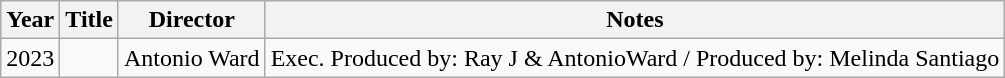<table class="wikitable">
<tr>
<th>Year</th>
<th>Title</th>
<th>Director</th>
<th>Notes</th>
</tr>
<tr>
<td>2023</td>
<td></td>
<td>Antonio Ward</td>
<td>Exec. Produced by: Ray J & AntonioWard / Produced by: Melinda Santiago</td>
</tr>
</table>
